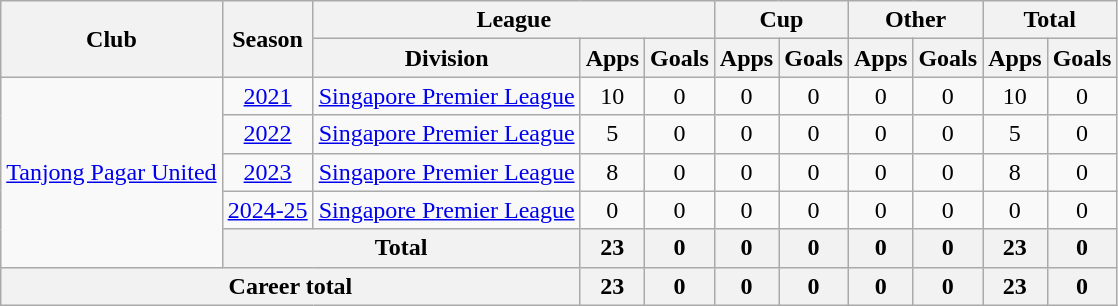<table class="wikitable" style="text-align: center">
<tr>
<th rowspan="2">Club</th>
<th rowspan="2">Season</th>
<th colspan="3">League</th>
<th colspan="2">Cup</th>
<th colspan="2">Other</th>
<th colspan="2">Total</th>
</tr>
<tr>
<th>Division</th>
<th>Apps</th>
<th>Goals</th>
<th>Apps</th>
<th>Goals</th>
<th>Apps</th>
<th>Goals</th>
<th>Apps</th>
<th>Goals</th>
</tr>
<tr>
<td rowspan="5"><a href='#'>Tanjong Pagar United</a></td>
<td><a href='#'>2021</a></td>
<td><a href='#'>Singapore Premier League</a></td>
<td>10</td>
<td>0</td>
<td>0</td>
<td>0</td>
<td>0</td>
<td>0</td>
<td>10</td>
<td>0</td>
</tr>
<tr>
<td><a href='#'>2022</a></td>
<td><a href='#'>Singapore Premier League</a></td>
<td>5</td>
<td>0</td>
<td>0</td>
<td>0</td>
<td>0</td>
<td>0</td>
<td>5</td>
<td>0</td>
</tr>
<tr>
<td><a href='#'>2023</a></td>
<td><a href='#'>Singapore Premier League</a></td>
<td>8</td>
<td>0</td>
<td>0</td>
<td>0</td>
<td>0</td>
<td>0</td>
<td>8</td>
<td>0</td>
</tr>
<tr>
<td><a href='#'>2024-25</a></td>
<td><a href='#'>Singapore Premier League</a></td>
<td>0</td>
<td>0</td>
<td>0</td>
<td>0</td>
<td>0</td>
<td>0</td>
<td>0</td>
<td>0</td>
</tr>
<tr>
<th colspan=2>Total</th>
<th>23</th>
<th>0</th>
<th>0</th>
<th>0</th>
<th>0</th>
<th>0</th>
<th>23</th>
<th>0</th>
</tr>
<tr>
<th colspan=3>Career total</th>
<th>23</th>
<th>0</th>
<th>0</th>
<th>0</th>
<th>0</th>
<th>0</th>
<th>23</th>
<th>0</th>
</tr>
</table>
